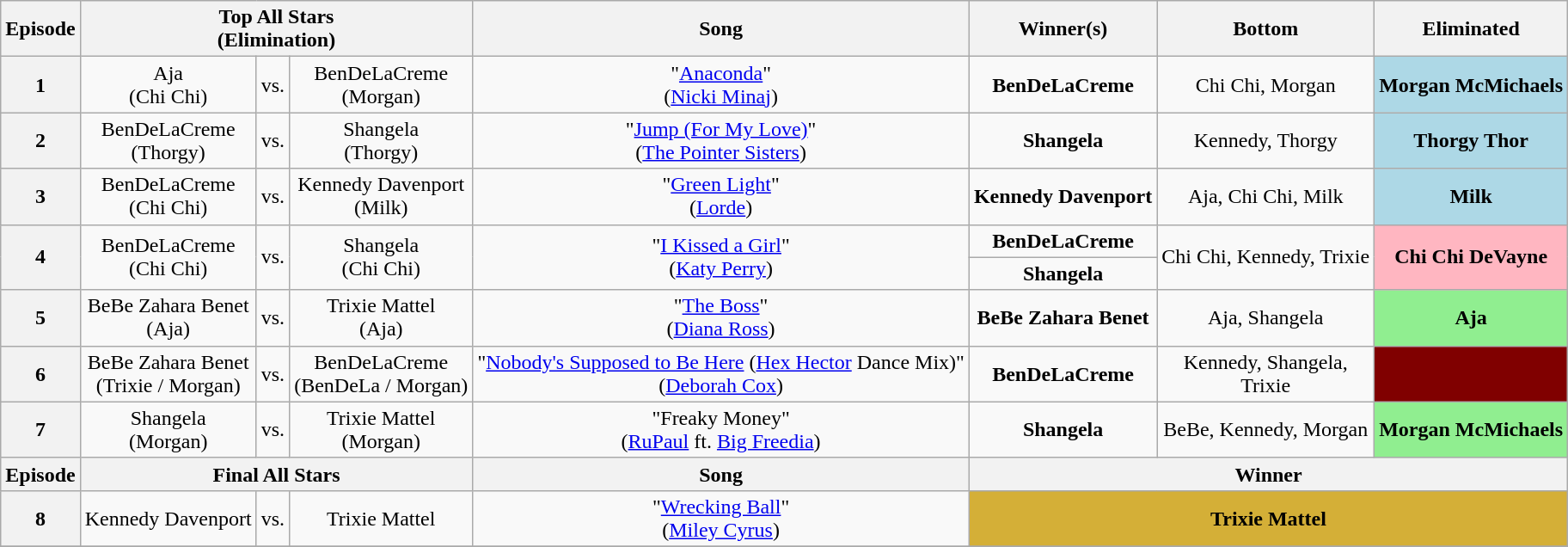<table class="wikitable" style="text-align:center">
<tr>
<th scope="col">Episode</th>
<th scope="col" colspan="3">Top All Stars<br>(Elimination)</th>
<th scope="col">Song</th>
<th scope="col">Winner(s)</th>
<th scope="col">Bottom</th>
<th scope="col">Eliminated</th>
</tr>
<tr>
<th scope="row">1</th>
<td>Aja<br>(Chi Chi)</td>
<td>vs.</td>
<td>BenDeLaCreme<br>(Morgan)</td>
<td>"<a href='#'>Anaconda</a>"<br>(<a href='#'>Nicki Minaj</a>)</td>
<td><strong>BenDeLaCreme</strong></td>
<td>Chi Chi, Morgan</td>
<td bgcolor="lightblue" nowrap><strong>Morgan McMichaels</strong></td>
</tr>
<tr>
<th scope="row">2</th>
<td>BenDeLaCreme<br>(Thorgy)</td>
<td>vs.</td>
<td>Shangela<br>(Thorgy)</td>
<td>"<a href='#'>Jump (For My Love)</a>"<br>(<a href='#'>The Pointer Sisters</a>)</td>
<td><strong>Shangela</strong></td>
<td>Kennedy, Thorgy</td>
<td bgcolor="lightblue"><strong>Thorgy Thor</strong></td>
</tr>
<tr>
<th scope="row">3</th>
<td>BenDeLaCreme<br>(Chi Chi)</td>
<td>vs.</td>
<td>Kennedy Davenport<br>(Milk)</td>
<td>"<a href='#'>Green Light</a>"<br>(<a href='#'>Lorde</a>)</td>
<td nowrap><strong>Kennedy Davenport</strong></td>
<td>Aja, Chi Chi, Milk</td>
<td bgcolor="lightblue"><strong>Milk</strong></td>
</tr>
<tr>
<th scope="row" rowspan="2">4</th>
<td rowspan="2">BenDeLaCreme<br>(Chi Chi)</td>
<td rowspan="2">vs.</td>
<td rowspan="2">Shangela<br>(Chi Chi)</td>
<td rowspan="2">"<a href='#'>I Kissed a Girl</a>"<br>(<a href='#'>Katy Perry</a>)</td>
<td><strong>BenDeLaCreme</strong></td>
<td rowspan="2">Chi Chi, Kennedy, Trixie</td>
<td bgcolor="lightpink" rowspan="2"><strong>Chi Chi DeVayne</strong></td>
</tr>
<tr>
<td><strong>Shangela</strong></td>
</tr>
<tr>
<th scope="row">5</th>
<td nowrap>BeBe Zahara Benet<br>(Aja)</td>
<td>vs.</td>
<td>Trixie Mattel<br>(Aja)</td>
<td>"<a href='#'>The Boss</a>"<br>(<a href='#'>Diana Ross</a>)</td>
<td><strong>BeBe Zahara Benet</strong></td>
<td>Aja, Shangela</td>
<td bgcolor="lightgreen"><strong>Aja</strong></td>
</tr>
<tr>
<th scope="row">6</th>
<td>BeBe Zahara Benet<br>(Trixie / Morgan)</td>
<td>vs.</td>
<td nowrap>BenDeLaCreme<br>(BenDeLa / Morgan)</td>
<td nowrap>"<a href='#'>Nobody's Supposed to Be Here</a> (<a href='#'>Hex Hector</a> Dance Mix)"<br>(<a href='#'>Deborah Cox</a>)</td>
<td><strong>BenDeLaCreme</strong></td>
<td nowrap>Kennedy, Shangela,<br>Trixie</td>
<td bgcolor="maroon"></td>
</tr>
<tr>
<th scope="row">7</th>
<td>Shangela<br>(Morgan)</td>
<td>vs.</td>
<td>Trixie Mattel<br>(Morgan)</td>
<td>"Freaky Money"<br>(<a href='#'>RuPaul</a> ft. <a href='#'>Big Freedia</a>)</td>
<td><strong>Shangela</strong></td>
<td>BeBe, Kennedy, Morgan</td>
<td bgcolor="lightgreen"><strong>Morgan McMichaels</strong></td>
</tr>
<tr>
<th scope="col">Episode</th>
<th scope="col" colspan="3">Final All Stars</th>
<th scope="col">Song</th>
<th scope="col" colspan="3">Winner</th>
</tr>
<tr>
<th scope="row">8</th>
<td nowrap>Kennedy Davenport</td>
<td>vs.</td>
<td>Trixie Mattel</td>
<td>"<a href='#'>Wrecking Ball</a>"<br>(<a href='#'>Miley Cyrus</a>)</td>
<td bgcolor="#D4AF37" colspan="3"><strong>Trixie Mattel</strong></td>
</tr>
<tr>
</tr>
</table>
